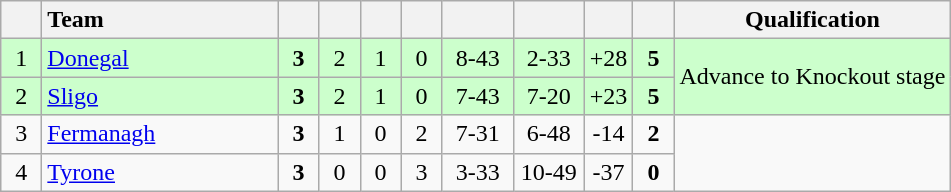<table class="wikitable" style="text-align:center">
<tr>
<th width="20"></th>
<th width="150" style="text-align:left;">Team</th>
<th width="20"></th>
<th width="20"></th>
<th width="20"></th>
<th width="20"></th>
<th width="40"></th>
<th width="40"></th>
<th width="20"></th>
<th width="20"></th>
<th>Qualification</th>
</tr>
<tr style="background:#ccffcc">
<td>1</td>
<td style="text-align:left"> <a href='#'>Donegal</a></td>
<td><strong>3</strong></td>
<td>2</td>
<td>1</td>
<td>0</td>
<td>8-43</td>
<td>2-33</td>
<td>+28</td>
<td><strong>5</strong></td>
<td rowspan="2">Advance to Knockout stage</td>
</tr>
<tr style="background:#ccffcc">
<td>2</td>
<td style="text-align:left"> <a href='#'>Sligo</a></td>
<td><strong>3</strong></td>
<td>2</td>
<td>1</td>
<td>0</td>
<td>7-43</td>
<td>7-20</td>
<td>+23</td>
<td><strong>5</strong></td>
</tr>
<tr>
<td>3</td>
<td style="text-align:left"> <a href='#'>Fermanagh</a></td>
<td><strong>3</strong></td>
<td>1</td>
<td>0</td>
<td>2</td>
<td>7-31</td>
<td>6-48</td>
<td>-14</td>
<td><strong>2</strong></td>
<td rowspan="2"></td>
</tr>
<tr>
<td>4</td>
<td style="text-align:left"> <a href='#'>Tyrone</a></td>
<td><strong>3</strong></td>
<td>0</td>
<td>0</td>
<td>3</td>
<td>3-33</td>
<td>10-49</td>
<td>-37</td>
<td><strong>0</strong></td>
</tr>
</table>
